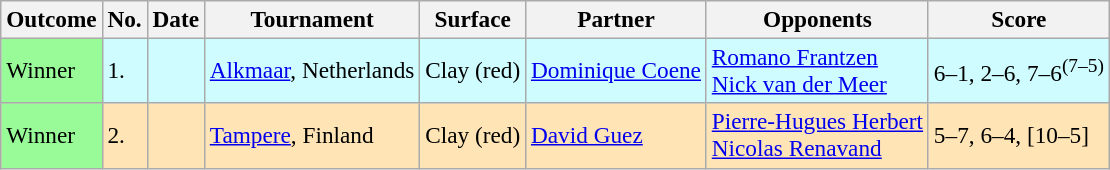<table class="sortable wikitable" style=font-size:97%>
<tr>
<th>Outcome</th>
<th>No.</th>
<th>Date</th>
<th>Tournament</th>
<th>Surface</th>
<th>Partner</th>
<th>Opponents</th>
<th>Score</th>
</tr>
<tr bgcolor=CFFCFF>
<td bgcolor=98FB98>Winner</td>
<td>1.</td>
<td></td>
<td><a href='#'>Alkmaar</a>, Netherlands</td>
<td>Clay (red)</td>
<td> <a href='#'>Dominique Coene</a></td>
<td> <a href='#'>Romano Frantzen</a><br> <a href='#'>Nick van der Meer</a></td>
<td>6–1, 2–6, 7–6<sup>(7–5)</sup></td>
</tr>
<tr bgcolor=moccasin>
<td bgcolor=98FB98>Winner</td>
<td>2.</td>
<td></td>
<td><a href='#'>Tampere</a>, Finland</td>
<td>Clay (red)</td>
<td> <a href='#'>David Guez</a></td>
<td> <a href='#'>Pierre-Hugues Herbert</a><br> <a href='#'>Nicolas Renavand</a></td>
<td>5–7, 6–4, [10–5]</td>
</tr>
</table>
